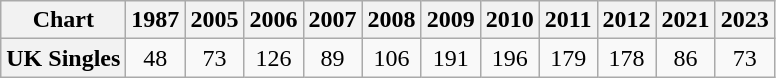<table class="wikitable plainrowheaders">
<tr>
<th scope="col">Chart</th>
<th scope="col">1987</th>
<th>2005</th>
<th>2006</th>
<th>2007</th>
<th>2008</th>
<th>2009</th>
<th>2010</th>
<th>2011</th>
<th>2012</th>
<th>2021</th>
<th>2023</th>
</tr>
<tr>
<th scope="row">UK Singles</th>
<td style="text-align:center;">48</td>
<td style="text-align:center;">73</td>
<td style="text-align:center;">126</td>
<td style="text-align:center;">89</td>
<td style="text-align:center;">106</td>
<td style="text-align:center;">191</td>
<td style="text-align:center;">196</td>
<td style="text-align:center;">179</td>
<td style="text-align:center;">178</td>
<td style="text-align:center;">86</td>
<td style="text-align:center;">73</td>
</tr>
</table>
